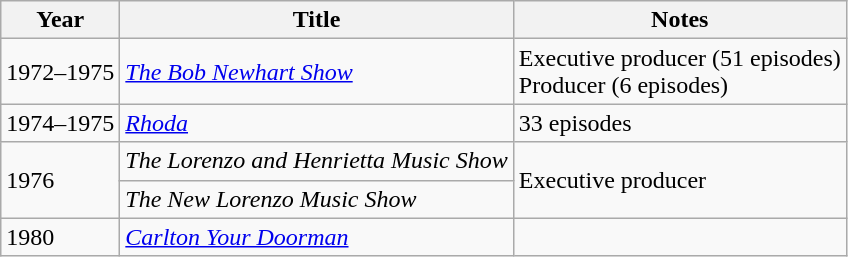<table class="wikitable sortable">
<tr>
<th>Year</th>
<th>Title</th>
<th class="unsortable">Notes</th>
</tr>
<tr>
<td>1972–1975</td>
<td><em><a href='#'>The Bob Newhart Show</a></em></td>
<td>Executive producer (51 episodes)<br>Producer (6 episodes)</td>
</tr>
<tr>
<td>1974–1975</td>
<td><em><a href='#'>Rhoda</a></em></td>
<td>33 episodes</td>
</tr>
<tr>
<td rowspan="2">1976</td>
<td><em>The Lorenzo and Henrietta Music Show</em></td>
<td rowspan="2">Executive producer</td>
</tr>
<tr>
<td><em>The New Lorenzo Music Show</em></td>
</tr>
<tr>
<td>1980</td>
<td><em><a href='#'>Carlton Your Doorman</a></em></td>
<td></td>
</tr>
</table>
